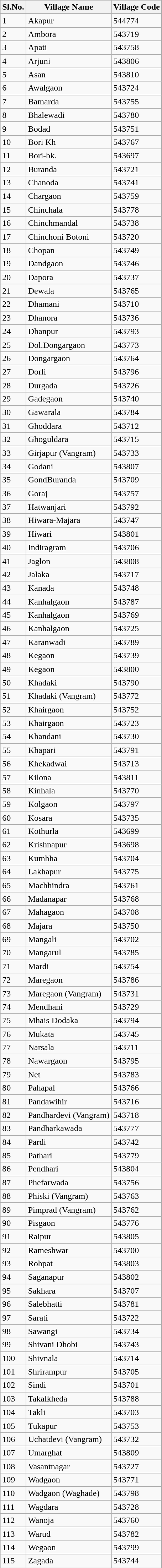<table class="wikitable">
<tr>
<th>Sl.No.</th>
<th>Village Name</th>
<th>Village Code</th>
</tr>
<tr>
<td>1</td>
<td>Akapur</td>
<td>544774</td>
</tr>
<tr>
<td>2</td>
<td>Ambora</td>
<td>543719</td>
</tr>
<tr>
<td>3</td>
<td>Apati</td>
<td>543758</td>
</tr>
<tr>
<td>4</td>
<td>Arjuni</td>
<td>543806</td>
</tr>
<tr>
<td>5</td>
<td>Asan</td>
<td>543810</td>
</tr>
<tr>
<td>6</td>
<td>Awalgaon</td>
<td>543724</td>
</tr>
<tr>
<td>7</td>
<td>Bamarda</td>
<td>543755</td>
</tr>
<tr>
<td>8</td>
<td>Bhalewadi</td>
<td>543780</td>
</tr>
<tr>
<td>9</td>
<td>Bodad</td>
<td>543751</td>
</tr>
<tr>
<td>10</td>
<td>Bori Kh</td>
<td>543767</td>
</tr>
<tr>
<td>11</td>
<td>Bori-bk.</td>
<td>543697</td>
</tr>
<tr>
<td>12</td>
<td>Buranda</td>
<td>543721</td>
</tr>
<tr>
<td>13</td>
<td>Chanoda</td>
<td>543741</td>
</tr>
<tr>
<td>14</td>
<td>Chargaon</td>
<td>543759</td>
</tr>
<tr>
<td>15</td>
<td>Chinchala</td>
<td>543778</td>
</tr>
<tr>
<td>16</td>
<td>Chinchmandal</td>
<td>543738</td>
</tr>
<tr>
<td>17</td>
<td>Chinchoni Botoni</td>
<td>543720</td>
</tr>
<tr>
<td>18</td>
<td>Chopan</td>
<td>543749</td>
</tr>
<tr>
<td>19</td>
<td>Dandgaon</td>
<td>543746</td>
</tr>
<tr>
<td>20</td>
<td>Dapora</td>
<td>543737</td>
</tr>
<tr>
<td>21</td>
<td>Dewala</td>
<td>543765</td>
</tr>
<tr>
<td>22</td>
<td>Dhamani</td>
<td>543710</td>
</tr>
<tr>
<td>23</td>
<td>Dhanora</td>
<td>543736</td>
</tr>
<tr>
<td>24</td>
<td>Dhanpur</td>
<td>543793</td>
</tr>
<tr>
<td>25</td>
<td>Dol.Dongargaon</td>
<td>543773</td>
</tr>
<tr>
<td>26</td>
<td>Dongargaon</td>
<td>543764</td>
</tr>
<tr>
<td>27</td>
<td>Dorli</td>
<td>543796</td>
</tr>
<tr>
<td>28</td>
<td>Durgada</td>
<td>543726</td>
</tr>
<tr>
<td>29</td>
<td>Gadegaon</td>
<td>543740</td>
</tr>
<tr>
<td>30</td>
<td>Gawarala</td>
<td>543784</td>
</tr>
<tr>
<td>31</td>
<td>Ghoddara</td>
<td>543712</td>
</tr>
<tr>
<td>32</td>
<td>Ghoguldara</td>
<td>543715</td>
</tr>
<tr>
<td>33</td>
<td>Girjapur (Vangram)</td>
<td>543733</td>
</tr>
<tr>
<td>34</td>
<td>Godani</td>
<td>543807</td>
</tr>
<tr>
<td>35</td>
<td>GondBuranda</td>
<td>543709</td>
</tr>
<tr>
<td>36</td>
<td>Goraj</td>
<td>543757</td>
</tr>
<tr>
<td>37</td>
<td>Hatwanjari</td>
<td>543792</td>
</tr>
<tr>
<td>38</td>
<td>Hiwara-Majara</td>
<td>543747</td>
</tr>
<tr>
<td>39</td>
<td>Hiwari</td>
<td>543801</td>
</tr>
<tr>
<td>40</td>
<td>Indiragram</td>
<td>543706</td>
</tr>
<tr>
<td>41</td>
<td>Jaglon</td>
<td>543808</td>
</tr>
<tr>
<td>42</td>
<td>Jalaka</td>
<td>543717</td>
</tr>
<tr>
<td>43</td>
<td>Kanada</td>
<td>543748</td>
</tr>
<tr>
<td>44</td>
<td>Kanhalgaon</td>
<td>543787</td>
</tr>
<tr>
<td>45</td>
<td>Kanhalgaon</td>
<td>543769</td>
</tr>
<tr>
<td>46</td>
<td>Kanhalgaon</td>
<td>543725</td>
</tr>
<tr>
<td>47</td>
<td>Karanwadi</td>
<td>543789</td>
</tr>
<tr>
<td>48</td>
<td>Kegaon</td>
<td>543739</td>
</tr>
<tr>
<td>49</td>
<td>Kegaon</td>
<td>543800</td>
</tr>
<tr>
<td>50</td>
<td>Khadaki</td>
<td>543790</td>
</tr>
<tr>
<td>51</td>
<td>Khadaki (Vangram)</td>
<td>543772</td>
</tr>
<tr>
<td>52</td>
<td>Khairgaon</td>
<td>543752</td>
</tr>
<tr>
<td>53</td>
<td>Khairgaon</td>
<td>543723</td>
</tr>
<tr>
<td>54</td>
<td>Khandani</td>
<td>543730</td>
</tr>
<tr>
<td>55</td>
<td>Khapari</td>
<td>543791</td>
</tr>
<tr>
<td>56</td>
<td>Khekadwai</td>
<td>543713</td>
</tr>
<tr>
<td>57</td>
<td>Kilona</td>
<td>543811</td>
</tr>
<tr>
<td>58</td>
<td>Kinhala</td>
<td>543770</td>
</tr>
<tr>
<td>59</td>
<td>Kolgaon</td>
<td>543797</td>
</tr>
<tr>
<td>60</td>
<td>Kosara</td>
<td>543735</td>
</tr>
<tr>
<td>61</td>
<td>Kothurla</td>
<td>543699</td>
</tr>
<tr>
<td>62</td>
<td>Krishnapur</td>
<td>543698</td>
</tr>
<tr>
<td>63</td>
<td>Kumbha</td>
<td>543704</td>
</tr>
<tr>
<td>64</td>
<td>Lakhapur</td>
<td>543775</td>
</tr>
<tr>
<td>65</td>
<td>Machhindra</td>
<td>543761</td>
</tr>
<tr>
<td>66</td>
<td>Madanapar</td>
<td>543768</td>
</tr>
<tr>
<td>67</td>
<td>Mahagaon</td>
<td>543708</td>
</tr>
<tr>
<td>68</td>
<td>Majara</td>
<td>543750</td>
</tr>
<tr>
<td>69</td>
<td>Mangali</td>
<td>543702</td>
</tr>
<tr>
<td>70</td>
<td>Mangarul</td>
<td>543785</td>
</tr>
<tr>
<td>71</td>
<td>Mardi</td>
<td>543754</td>
</tr>
<tr>
<td>72</td>
<td>Maregaon</td>
<td>543786</td>
</tr>
<tr>
<td>73</td>
<td>Maregaon (Vangram)</td>
<td>543731</td>
</tr>
<tr>
<td>74</td>
<td>Mendhani</td>
<td>543729</td>
</tr>
<tr>
<td>75</td>
<td>Mhais Dodaka</td>
<td>543794</td>
</tr>
<tr>
<td>76</td>
<td>Mukata</td>
<td>543745</td>
</tr>
<tr>
<td>77</td>
<td>Narsala</td>
<td>543711</td>
</tr>
<tr>
<td>78</td>
<td>Nawargaon</td>
<td>543795</td>
</tr>
<tr>
<td>79</td>
<td>Net</td>
<td>543783</td>
</tr>
<tr>
<td>80</td>
<td>Pahapal</td>
<td>543766</td>
</tr>
<tr>
<td>81</td>
<td>Pandawihir</td>
<td>543716</td>
</tr>
<tr>
<td>82</td>
<td>Pandhardevi (Vangram)</td>
<td>543718</td>
</tr>
<tr>
<td>83</td>
<td>Pandharkawada</td>
<td>543777</td>
</tr>
<tr>
<td>84</td>
<td>Pardi</td>
<td>543742</td>
</tr>
<tr>
<td>85</td>
<td>Pathari</td>
<td>543779</td>
</tr>
<tr>
<td>86</td>
<td>Pendhari</td>
<td>543804</td>
</tr>
<tr>
<td>87</td>
<td>Phefarwada</td>
<td>543756</td>
</tr>
<tr>
<td>88</td>
<td>Phiski (Vangram)</td>
<td>543763</td>
</tr>
<tr>
<td>89</td>
<td>Pimprad (Vangram)</td>
<td>543762</td>
</tr>
<tr>
<td>90</td>
<td>Pisgaon</td>
<td>543776</td>
</tr>
<tr>
<td>91</td>
<td>Raipur</td>
<td>543805</td>
</tr>
<tr>
<td>92</td>
<td>Rameshwar</td>
<td>543700</td>
</tr>
<tr>
<td>93</td>
<td>Rohpat</td>
<td>543803</td>
</tr>
<tr>
<td>94</td>
<td>Saganapur</td>
<td>543802</td>
</tr>
<tr>
<td>95</td>
<td>Sakhara</td>
<td>543707</td>
</tr>
<tr>
<td>96</td>
<td>Salebhatti</td>
<td>543781</td>
</tr>
<tr>
<td>97</td>
<td>Sarati</td>
<td>543722</td>
</tr>
<tr>
<td>98</td>
<td>Sawangi</td>
<td>543734</td>
</tr>
<tr>
<td>99</td>
<td>Shivani Dhobi</td>
<td>543743</td>
</tr>
<tr>
<td>100</td>
<td>Shivnala</td>
<td>543714</td>
</tr>
<tr>
<td>101</td>
<td>Shrirampur</td>
<td>543705</td>
</tr>
<tr>
<td>102</td>
<td>Sindi</td>
<td>543701</td>
</tr>
<tr>
<td>103</td>
<td>Takalkheda</td>
<td>543788</td>
</tr>
<tr>
<td>104</td>
<td>Takli</td>
<td>543703</td>
</tr>
<tr>
<td>105</td>
<td>Tukapur</td>
<td>543753</td>
</tr>
<tr>
<td>106</td>
<td>Uchatdevi (Vangram)</td>
<td>543732</td>
</tr>
<tr>
<td>107</td>
<td>Umarghat</td>
<td>543809</td>
</tr>
<tr>
<td>108</td>
<td>Vasantnagar</td>
<td>543727</td>
</tr>
<tr>
<td>109</td>
<td>Wadgaon</td>
<td>543771</td>
</tr>
<tr>
<td>110</td>
<td>Wadgaon (Waghade)</td>
<td>543798</td>
</tr>
<tr>
<td>111</td>
<td>Wagdara</td>
<td>543728</td>
</tr>
<tr>
<td>112</td>
<td>Wanoja</td>
<td>543760</td>
</tr>
<tr>
<td>113</td>
<td>Warud</td>
<td>543782</td>
</tr>
<tr>
<td>114</td>
<td>Wegaon</td>
<td>543799</td>
</tr>
<tr>
<td>115</td>
<td>Zagada</td>
<td>543744</td>
</tr>
</table>
